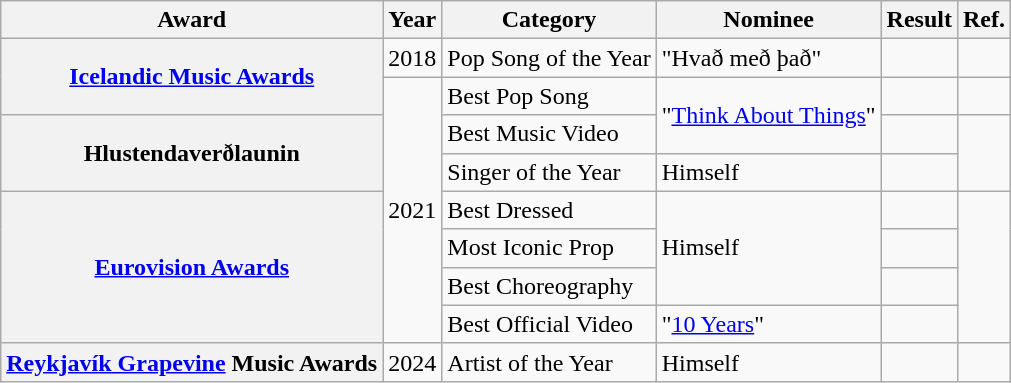<table class="wikitable sortable plainrowheaders">
<tr>
<th scope="col">Award</th>
<th scope="col">Year</th>
<th scope="col">Category</th>
<th scope="col">Nominee</th>
<th scope="col">Result</th>
<th scope="col">Ref.</th>
</tr>
<tr>
<th scope="row" rowspan="2"><a href='#'>Icelandic Music Awards</a></th>
<td style="text-align:center;">2018</td>
<td>Pop Song of the Year</td>
<td>"Hvað með það"</td>
<td></td>
<td style="text-align:center;"></td>
</tr>
<tr>
<td rowspan="7" style="text-align:center;">2021</td>
<td>Best Pop Song</td>
<td rowspan="2">"<a href='#'>Think About Things</a>"</td>
<td></td>
<td style="text-align:center;"></td>
</tr>
<tr>
<th scope="row" rowspan="2">Hlustendaverðlaunin</th>
<td>Best Music Video</td>
<td></td>
<td style="text-align:center;" rowspan="2"></td>
</tr>
<tr>
<td>Singer of the Year</td>
<td>Himself</td>
<td></td>
</tr>
<tr>
<th scope="row" rowspan="4"><a href='#'>Eurovision Awards</a></th>
<td>Best Dressed</td>
<td rowspan="3">Himself </td>
<td></td>
<td style="text-align:center;" rowspan="4"></td>
</tr>
<tr>
<td>Most Iconic Prop</td>
<td></td>
</tr>
<tr>
<td>Best Choreography</td>
<td></td>
</tr>
<tr>
<td>Best Official Video</td>
<td>"<a href='#'>10 Years</a>" </td>
<td></td>
</tr>
<tr>
<th scope="row"><a href='#'>Reykjavík Grapevine</a> Music Awards</th>
<td style="text-align:center;">2024</td>
<td>Artist of the Year</td>
<td>Himself</td>
<td></td>
<td style="text-align:center;"></td>
</tr>
</table>
